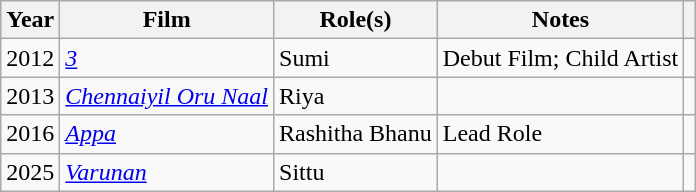<table class="wikitable sortable">
<tr>
<th>Year</th>
<th>Film</th>
<th>Role(s)</th>
<th>Notes</th>
<th scope="col" class="unsortable"></th>
</tr>
<tr>
<td>2012</td>
<td><em><a href='#'>3</a></em></td>
<td>Sumi</td>
<td>Debut Film; Child Artist</td>
<td style="text-align:center;"></td>
</tr>
<tr>
<td>2013</td>
<td><em><a href='#'>Chennaiyil Oru Naal</a></em></td>
<td>Riya</td>
<td></td>
<td style="text-align:center;"></td>
</tr>
<tr>
<td>2016</td>
<td><em><a href='#'>Appa</a></em></td>
<td>Rashitha Bhanu</td>
<td>Lead Role</td>
<td style="text-align:center;"></td>
</tr>
<tr>
<td>2025</td>
<td><em><a href='#'>Varunan</a></em></td>
<td>Sittu</td>
<td></td>
<td></td>
</tr>
</table>
